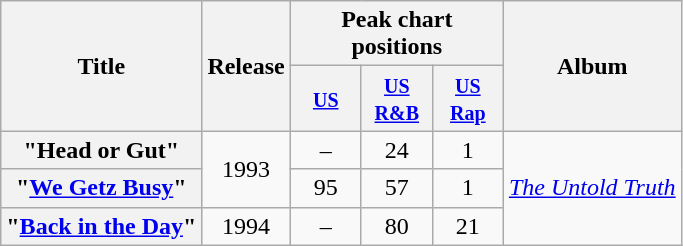<table class="wikitable plainrowheaders" style="text-align:center;">
<tr>
<th rowspan="2">Title</th>
<th rowspan="2">Release</th>
<th colspan="3">Peak chart positions</th>
<th rowspan="2">Album</th>
</tr>
<tr>
<th width="40"><small><a href='#'>US</a></small></th>
<th width="40"><small><a href='#'>US R&B</a></small></th>
<th width="40"><small><a href='#'>US Rap</a></small></th>
</tr>
<tr>
<th scope="row">"Head or Gut"</th>
<td align="center" rowspan="2">1993</td>
<td align="center">–</td>
<td align="center">24</td>
<td align="center">1</td>
<td align="left" rowspan="3"><em><a href='#'>The Untold Truth</a></em></td>
</tr>
<tr>
<th scope="row">"<a href='#'>We Getz Busy</a>"</th>
<td align="center">95</td>
<td align="center">57</td>
<td align="center">1</td>
</tr>
<tr>
<th scope="row">"<a href='#'>Back in the Day</a>"</th>
<td align="center" rowspan="1">1994</td>
<td align="center">–</td>
<td align="center">80</td>
<td align="center">21</td>
</tr>
</table>
